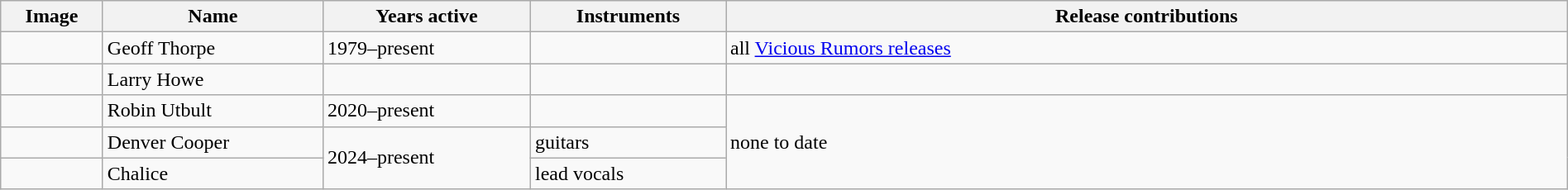<table class="wikitable" border="1" width=100%>
<tr>
<th width="75">Image</th>
<th width="170">Name</th>
<th width="160">Years active</th>
<th width="150">Instruments</th>
<th>Release contributions</th>
</tr>
<tr>
<td></td>
<td>Geoff Thorpe</td>
<td>1979–present</td>
<td></td>
<td>all <a href='#'>Vicious Rumors releases</a></td>
</tr>
<tr>
<td></td>
<td>Larry Howe</td>
<td></td>
<td></td>
<td></td>
</tr>
<tr>
<td></td>
<td>Robin Utbult</td>
<td>2020–present</td>
<td></td>
<td rowspan="3">none to date</td>
</tr>
<tr>
<td></td>
<td>Denver Cooper</td>
<td rowspan="2">2024–present</td>
<td>guitars</td>
</tr>
<tr>
<td></td>
<td>Chalice </td>
<td>lead vocals</td>
</tr>
</table>
